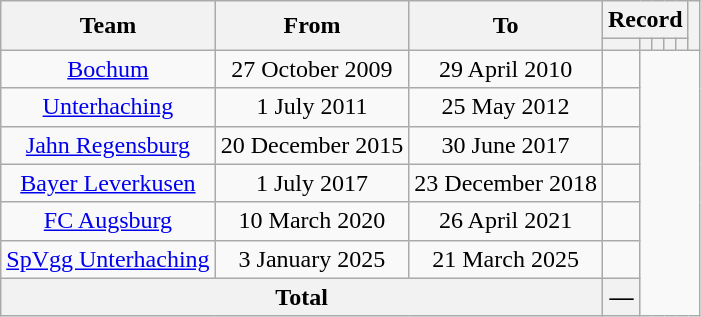<table class="wikitable" style="text-align: center">
<tr>
<th rowspan="2">Team</th>
<th rowspan="2">From</th>
<th rowspan="2">To</th>
<th colspan="5">Record</th>
<th rowspan="2"></th>
</tr>
<tr>
<th></th>
<th></th>
<th></th>
<th></th>
<th></th>
</tr>
<tr>
<td><a href='#'>Bochum</a></td>
<td>27 October 2009</td>
<td>29 April 2010<br></td>
<td></td>
</tr>
<tr>
<td><a href='#'>Unterhaching</a></td>
<td>1 July 2011</td>
<td>25 May 2012<br></td>
<td></td>
</tr>
<tr>
<td><a href='#'>Jahn Regensburg</a></td>
<td>20 December 2015</td>
<td>30 June 2017<br></td>
<td></td>
</tr>
<tr>
<td><a href='#'>Bayer Leverkusen</a></td>
<td>1 July 2017</td>
<td>23 December 2018<br></td>
<td></td>
</tr>
<tr>
<td><a href='#'>FC Augsburg</a></td>
<td>10 March 2020</td>
<td>26 April 2021<br></td>
<td></td>
</tr>
<tr>
<td><a href='#'>SpVgg Unterhaching</a></td>
<td>3 January 2025</td>
<td>21 March 2025<br></td>
<td></td>
</tr>
<tr>
<th colspan="3">Total<br></th>
<th>—</th>
</tr>
</table>
